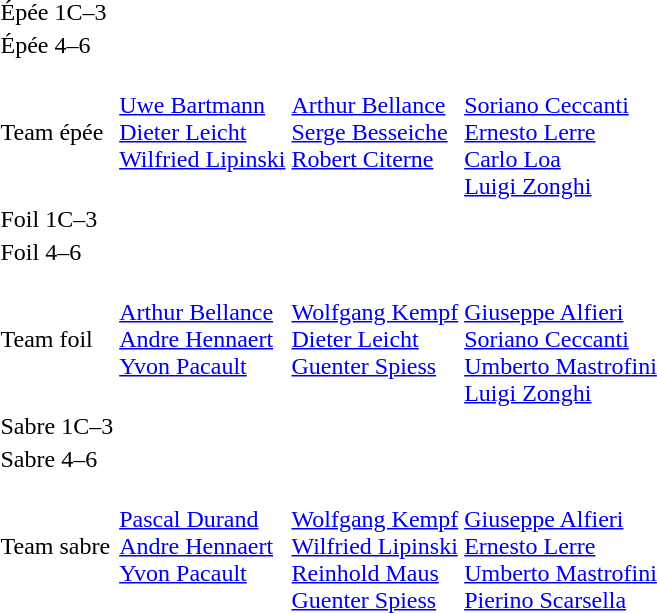<table>
<tr>
<td>Épée 1C–3<br></td>
<td></td>
<td></td>
<td></td>
</tr>
<tr>
<td>Épée 4–6<br></td>
<td></td>
<td></td>
<td></td>
</tr>
<tr>
<td>Team épée<br></td>
<td valign=top> <br> <a href='#'>Uwe Bartmann</a> <br> <a href='#'>Dieter Leicht</a> <br> <a href='#'>Wilfried Lipinski</a></td>
<td valign=top> <br> <a href='#'>Arthur Bellance</a> <br> <a href='#'>Serge Besseiche</a> <br> <a href='#'>Robert Citerne</a></td>
<td valign=top> <br> <a href='#'>Soriano Ceccanti</a> <br> <a href='#'>Ernesto Lerre</a> <br> <a href='#'>Carlo Loa</a> <br> <a href='#'>Luigi Zonghi</a></td>
</tr>
<tr>
<td>Foil 1C–3<br></td>
<td></td>
<td></td>
<td></td>
</tr>
<tr>
<td>Foil 4–6<br></td>
<td></td>
<td></td>
<td></td>
</tr>
<tr>
<td>Team foil<br></td>
<td valign=top> <br> <a href='#'>Arthur Bellance</a> <br> <a href='#'>Andre Hennaert</a> <br> <a href='#'>Yvon Pacault</a></td>
<td valign=top> <br> <a href='#'>Wolfgang Kempf</a> <br> <a href='#'>Dieter Leicht</a> <br> <a href='#'>Guenter Spiess</a></td>
<td valign=top> <br> <a href='#'>Giuseppe Alfieri</a> <br> <a href='#'>Soriano Ceccanti</a> <br> <a href='#'>Umberto Mastrofini</a> <br> <a href='#'>Luigi Zonghi</a></td>
</tr>
<tr>
<td>Sabre 1C–3<br></td>
<td></td>
<td></td>
<td></td>
</tr>
<tr>
<td>Sabre 4–6<br></td>
<td></td>
<td></td>
<td></td>
</tr>
<tr>
<td>Team sabre<br></td>
<td valign=top> <br> <a href='#'>Pascal Durand</a> <br> <a href='#'>Andre Hennaert</a> <br> <a href='#'>Yvon Pacault</a></td>
<td valign=top> <br> <a href='#'>Wolfgang Kempf</a> <br> <a href='#'>Wilfried Lipinski</a> <br> <a href='#'>Reinhold Maus</a> <br> <a href='#'>Guenter Spiess</a></td>
<td valign=top> <br> <a href='#'>Giuseppe Alfieri</a> <br> <a href='#'>Ernesto Lerre</a> <br> <a href='#'>Umberto Mastrofini</a> <br> <a href='#'>Pierino Scarsella</a></td>
</tr>
</table>
